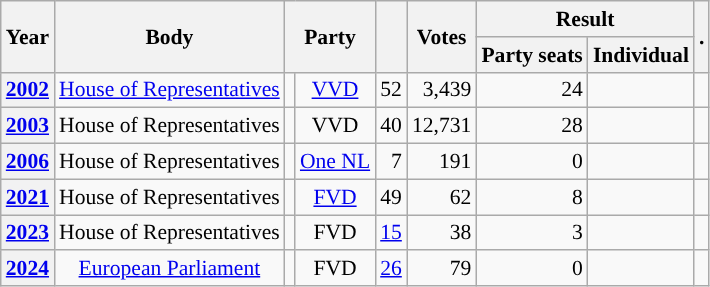<table class="wikitable plainrowheaders sortable" border=2 cellpadding=4 cellspacing=0 style="border: 1px #aaa solid; font-size: 90%; text-align:center;">
<tr>
<th scope="col" rowspan=2>Year</th>
<th scope="col" rowspan=2>Body</th>
<th scope="col" colspan=2 rowspan=2>Party</th>
<th scope="col" rowspan=2></th>
<th scope="col" rowspan=2>Votes</th>
<th scope="colgroup" colspan=2>Result</th>
<th scope="col" rowspan=2 class="unsortable">.</th>
</tr>
<tr>
<th scope="col">Party seats</th>
<th scope="col">Individual</th>
</tr>
<tr>
<th scope="row"><a href='#'>2002</a></th>
<td><a href='#'>House of Representatives</a></td>
<td style="background-color:"></td>
<td><a href='#'>VVD</a></td>
<td style=text-align:right>52</td>
<td style=text-align:right>3,439</td>
<td style=text-align:right>24</td>
<td></td>
<td></td>
</tr>
<tr>
<th scope="row"><a href='#'>2003</a></th>
<td>House of Representatives</td>
<td style="background-color:"></td>
<td>VVD</td>
<td style=text-align:right>40</td>
<td style=text-align:right>12,731</td>
<td style=text-align:right>28</td>
<td></td>
<td></td>
</tr>
<tr>
<th scope="row"><a href='#'>2006</a></th>
<td>House of Representatives</td>
<td style="background-color:"></td>
<td><a href='#'>One NL</a></td>
<td style=text-align:right>7</td>
<td style=text-align:right>191</td>
<td style=text-align:right>0</td>
<td></td>
<td></td>
</tr>
<tr>
<th scope="row"><a href='#'>2021</a></th>
<td>House of Representatives</td>
<td style="background-color:"></td>
<td><a href='#'>FVD</a></td>
<td style=text-align:right>49</td>
<td style=text-align:right>62</td>
<td style=text-align:right>8</td>
<td></td>
<td></td>
</tr>
<tr>
<th scope="row"><a href='#'>2023</a></th>
<td>House of Representatives</td>
<td style="background-color:"></td>
<td>FVD</td>
<td style=text-align:right><a href='#'>15</a></td>
<td style=text-align:right>38</td>
<td style=text-align:right>3</td>
<td></td>
<td></td>
</tr>
<tr>
<th scope="row"><a href='#'>2024</a></th>
<td><a href='#'>European Parliament</a></td>
<td style="background-color:"></td>
<td>FVD</td>
<td style=text-align:right><a href='#'>26</a></td>
<td style=text-align:right>79</td>
<td style=text-align:right>0</td>
<td></td>
<td></td>
</tr>
</table>
